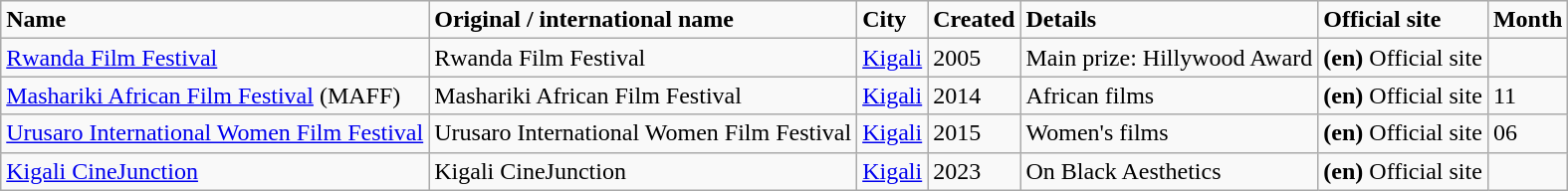<table class="wikitable">
<tr>
<td><strong>Name</strong></td>
<td><strong>Original / international name</strong></td>
<td><strong>City</strong></td>
<td><strong>Created</strong></td>
<td><strong>Details</strong></td>
<td><strong>Official site</strong></td>
<td><strong>Month</strong></td>
</tr>
<tr>
<td><a href='#'>Rwanda Film Festival</a></td>
<td>Rwanda Film Festival</td>
<td><a href='#'>Kigali</a></td>
<td>2005</td>
<td>Main prize: Hillywood Award</td>
<td><strong>(en)</strong> Official site</td>
<td></td>
</tr>
<tr>
<td><a href='#'>Mashariki African Film Festival</a> (MAFF)</td>
<td>Mashariki African Film Festival</td>
<td><a href='#'>Kigali</a></td>
<td>2014</td>
<td>African films</td>
<td><strong>(en)</strong> Official site</td>
<td>11</td>
</tr>
<tr>
<td><a href='#'>Urusaro International Women Film Festival</a></td>
<td>Urusaro International Women Film Festival</td>
<td><a href='#'>Kigali</a></td>
<td>2015</td>
<td>Women's films</td>
<td><strong>(en)</strong> Official site</td>
<td>06</td>
</tr>
<tr>
<td><a href='#'>Kigali CineJunction</a></td>
<td>Kigali CineJunction</td>
<td><a href='#'>Kigali</a></td>
<td>2023</td>
<td>On Black Aesthetics</td>
<td><strong>(en)</strong> Official site</td>
<td></td>
</tr>
</table>
